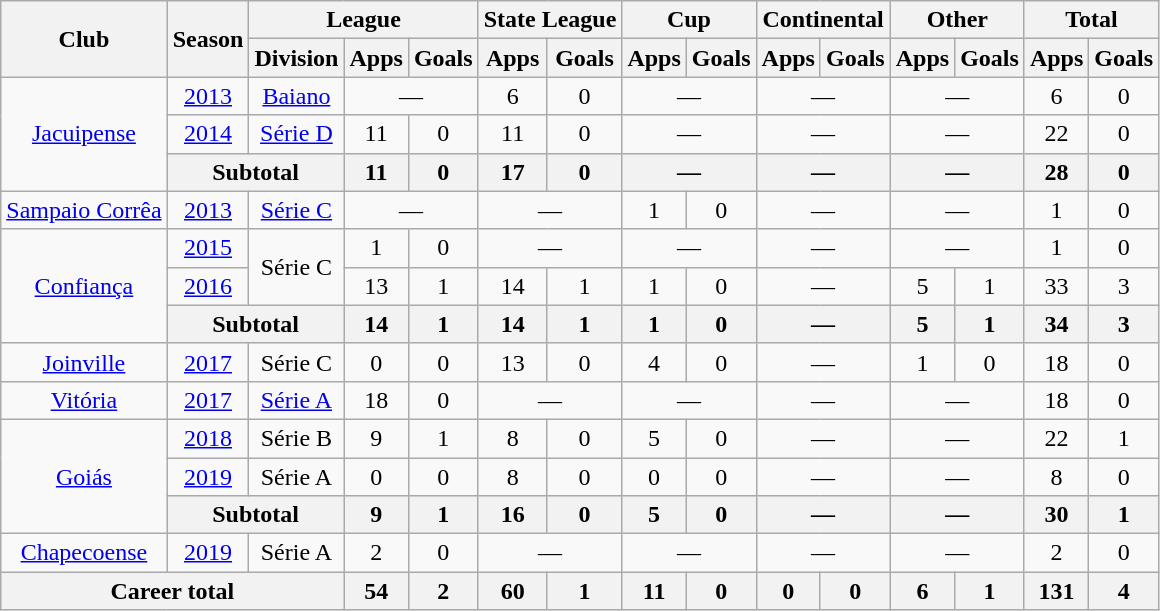<table class="wikitable" style="text-align: center;">
<tr>
<th rowspan="2">Club</th>
<th rowspan="2">Season</th>
<th colspan="3">League</th>
<th colspan="2">State League</th>
<th colspan="2">Cup</th>
<th colspan="2">Continental</th>
<th colspan="2">Other</th>
<th colspan="2">Total</th>
</tr>
<tr>
<th>Division</th>
<th>Apps</th>
<th>Goals</th>
<th>Apps</th>
<th>Goals</th>
<th>Apps</th>
<th>Goals</th>
<th>Apps</th>
<th>Goals</th>
<th>Apps</th>
<th>Goals</th>
<th>Apps</th>
<th>Goals</th>
</tr>
<tr>
<td rowspan=3 valign="center"><a href='#'>Jacuipense</a></td>
<td><a href='#'>2013</a></td>
<td><a href='#'>Baiano</a></td>
<td colspan="2">—</td>
<td>6</td>
<td>0</td>
<td colspan="2">—</td>
<td colspan="2">—</td>
<td colspan="2">—</td>
<td>6</td>
<td>0</td>
</tr>
<tr>
<td><a href='#'>2014</a></td>
<td><a href='#'>Série D</a></td>
<td>11</td>
<td>0</td>
<td>11</td>
<td>0</td>
<td colspan="2">—</td>
<td colspan="2">—</td>
<td colspan="2">—</td>
<td>22</td>
<td>0</td>
</tr>
<tr>
<th colspan="2"><strong>Subtotal</strong></th>
<th>11</th>
<th>0</th>
<th>17</th>
<th>0</th>
<th colspan="2">—</th>
<th colspan="2">—</th>
<th colspan="2">—</th>
<th>28</th>
<th>0</th>
</tr>
<tr>
<td valign="center"><a href='#'>Sampaio Corrêa</a></td>
<td><a href='#'>2013</a></td>
<td><a href='#'>Série C</a></td>
<td colspan="2">—</td>
<td colspan="2">—</td>
<td>1</td>
<td>0</td>
<td colspan="2">—</td>
<td colspan="2">—</td>
<td>1</td>
<td>0</td>
</tr>
<tr>
<td rowspan=3 valign="center"><a href='#'>Confiança</a></td>
<td><a href='#'>2015</a></td>
<td rowspan=2>Série C</td>
<td>1</td>
<td>0</td>
<td colspan="2">—</td>
<td colspan="2">—</td>
<td colspan="2">—</td>
<td colspan="2">—</td>
<td>1</td>
<td>0</td>
</tr>
<tr>
<td><a href='#'>2016</a></td>
<td>13</td>
<td>1</td>
<td>14</td>
<td>1</td>
<td>1</td>
<td>0</td>
<td colspan="2">—</td>
<td>5</td>
<td>1</td>
<td>33</td>
<td>3</td>
</tr>
<tr>
<th colspan="2"><strong>Subtotal</strong></th>
<th>14</th>
<th>1</th>
<th>14</th>
<th>1</th>
<th>1</th>
<th>0</th>
<th colspan="2">—</th>
<th>5</th>
<th>1</th>
<th>34</th>
<th>3</th>
</tr>
<tr>
<td valign="center"><a href='#'>Joinville</a></td>
<td><a href='#'>2017</a></td>
<td>Série C</td>
<td>0</td>
<td>0</td>
<td>13</td>
<td>0</td>
<td>4</td>
<td>0</td>
<td colspan="2">—</td>
<td>1</td>
<td>0</td>
<td>18</td>
<td>0</td>
</tr>
<tr>
<td valign="center"><a href='#'>Vitória</a></td>
<td><a href='#'>2017</a></td>
<td><a href='#'>Série A</a></td>
<td>18</td>
<td>0</td>
<td colspan="2">—</td>
<td colspan="2">—</td>
<td colspan="2">—</td>
<td colspan="2">—</td>
<td>18</td>
<td>0</td>
</tr>
<tr>
<td rowspan=3 valign="center"><a href='#'>Goiás</a></td>
<td><a href='#'>2018</a></td>
<td>Série B</td>
<td>9</td>
<td>1</td>
<td>8</td>
<td>0</td>
<td>5</td>
<td>0</td>
<td colspan="2">—</td>
<td colspan="2">—</td>
<td>22</td>
<td>1</td>
</tr>
<tr>
<td><a href='#'>2019</a></td>
<td>Série A</td>
<td>0</td>
<td>0</td>
<td>8</td>
<td>0</td>
<td>0</td>
<td>0</td>
<td colspan="2">—</td>
<td colspan="2">—</td>
<td>8</td>
<td>0</td>
</tr>
<tr>
<th colspan="2"><strong>Subtotal</strong></th>
<th>9</th>
<th>1</th>
<th>16</th>
<th>0</th>
<th>5</th>
<th>0</th>
<th colspan="2">—</th>
<th colspan="2">—</th>
<th>30</th>
<th>1</th>
</tr>
<tr>
<td valign="center"><a href='#'>Chapecoense</a></td>
<td><a href='#'>2019</a></td>
<td>Série A</td>
<td>2</td>
<td>0</td>
<td colspan="2">—</td>
<td colspan="2">—</td>
<td colspan="2">—</td>
<td colspan="2">—</td>
<td>2</td>
<td>0</td>
</tr>
<tr>
<th colspan="3"><strong>Career total</strong></th>
<th>54</th>
<th>2</th>
<th>60</th>
<th>1</th>
<th>11</th>
<th>0</th>
<th>0</th>
<th>0</th>
<th>6</th>
<th>1</th>
<th>131</th>
<th>4</th>
</tr>
</table>
